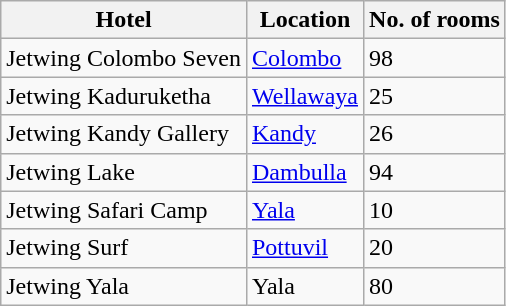<table class="wikitable sortable">
<tr>
<th>Hotel</th>
<th>Location</th>
<th>No. of rooms</th>
</tr>
<tr>
<td>Jetwing Colombo Seven</td>
<td><a href='#'>Colombo</a></td>
<td>98</td>
</tr>
<tr>
<td>Jetwing Kaduruketha</td>
<td><a href='#'>Wellawaya</a></td>
<td>25</td>
</tr>
<tr>
<td>Jetwing Kandy Gallery</td>
<td><a href='#'>Kandy</a></td>
<td>26</td>
</tr>
<tr>
<td>Jetwing Lake</td>
<td><a href='#'>Dambulla</a></td>
<td>94</td>
</tr>
<tr>
<td>Jetwing Safari Camp</td>
<td><a href='#'>Yala</a></td>
<td>10</td>
</tr>
<tr>
<td>Jetwing Surf</td>
<td><a href='#'>Pottuvil</a></td>
<td>20</td>
</tr>
<tr>
<td>Jetwing Yala</td>
<td>Yala</td>
<td>80</td>
</tr>
</table>
